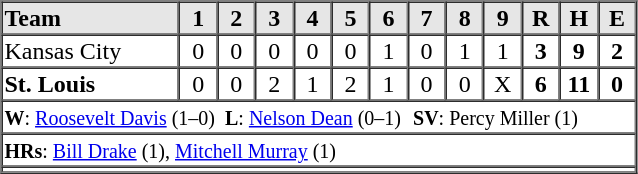<table border=1 cellspacing=0 width=425 style="margin-left:3em;">
<tr style="text-align:center; background-color:#e6e6e6;">
<th align=left width=28%>Team</th>
<th width=6%>1</th>
<th width=6%>2</th>
<th width=6%>3</th>
<th width=6%>4</th>
<th width=6%>5</th>
<th width=6%>6</th>
<th width=6%>7</th>
<th width=6%>8</th>
<th width=6%>9</th>
<th width=6%>R</th>
<th width=6%>H</th>
<th width=6%>E</th>
</tr>
<tr style="text-align:center;">
<td align=left>Kansas City</td>
<td>0</td>
<td>0</td>
<td>0</td>
<td>0</td>
<td>0</td>
<td>1</td>
<td>0</td>
<td>1</td>
<td>1</td>
<td><strong>3</strong></td>
<td><strong>9</strong></td>
<td><strong>2</strong></td>
</tr>
<tr style="text-align:center;">
<td align=left><strong>St. Louis</strong></td>
<td>0</td>
<td>0</td>
<td>2</td>
<td>1</td>
<td>2</td>
<td>1</td>
<td>0</td>
<td>0</td>
<td>X</td>
<td><strong>6</strong></td>
<td><strong>11</strong></td>
<td><strong>0</strong></td>
</tr>
<tr style="text-align:left;">
<td colspan=14><small><strong>W</strong>: <a href='#'>Roosevelt Davis</a> (1–0)  <strong>L</strong>: <a href='#'>Nelson Dean</a> (0–1)</small>  <small><strong>SV</strong>: Percy Miller (1)</small></td>
</tr>
<tr style="text-align:left;">
<td colspan=14><small><strong>HRs</strong>: <a href='#'>Bill Drake</a> (1), <a href='#'>Mitchell Murray</a> (1)</small></td>
</tr>
<tr style="text-align:left;">
<td colspan=14></td>
</tr>
<tr style="text-align:left;">
</tr>
</table>
